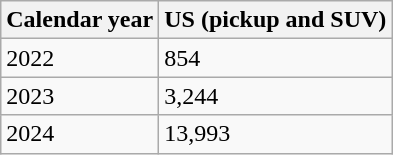<table class="wikitable">
<tr>
<th>Calendar year</th>
<th>US (pickup and SUV)</th>
</tr>
<tr>
<td>2022</td>
<td>854</td>
</tr>
<tr>
<td>2023</td>
<td>3,244</td>
</tr>
<tr>
<td>2024</td>
<td>13,993</td>
</tr>
</table>
